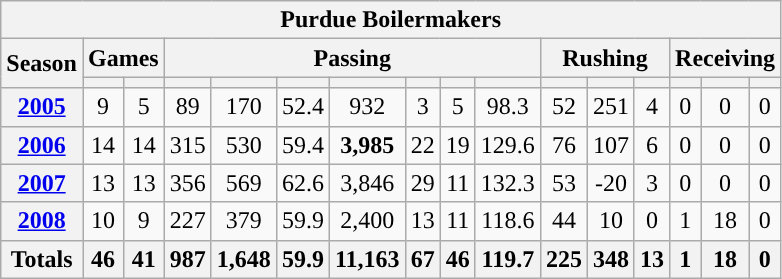<table class="wikitable" style="text-align:center;">
<tr>
<th colspan="16">Purdue Boilermakers</th>
</tr>
<tr>
<th rowspan="2">Season</th>
<th colspan="2">Games</th>
<th colspan="7">Passing</th>
<th colspan="3">Rushing</th>
<th colspan="3">Receiving</th>
</tr>
<tr>
<th></th>
<th></th>
<th></th>
<th></th>
<th></th>
<th></th>
<th></th>
<th></th>
<th></th>
<th></th>
<th></th>
<th></th>
<th></th>
<th></th>
<th></th>
</tr>
<tr>
<th><a href='#'>2005</a></th>
<td>9</td>
<td>5</td>
<td>89</td>
<td>170</td>
<td>52.4</td>
<td>932</td>
<td>3</td>
<td>5</td>
<td>98.3</td>
<td>52</td>
<td>251</td>
<td>4</td>
<td>0</td>
<td>0</td>
<td>0</td>
</tr>
<tr>
<th><a href='#'>2006</a></th>
<td>14</td>
<td>14</td>
<td>315</td>
<td>530</td>
<td>59.4</td>
<td><strong>3,985</strong></td>
<td>22</td>
<td>19</td>
<td>129.6</td>
<td>76</td>
<td>107</td>
<td>6</td>
<td>0</td>
<td>0</td>
<td>0</td>
</tr>
<tr>
<th><a href='#'>2007</a></th>
<td>13</td>
<td>13</td>
<td>356</td>
<td>569</td>
<td>62.6</td>
<td>3,846</td>
<td>29</td>
<td>11</td>
<td>132.3</td>
<td>53</td>
<td>-20</td>
<td>3</td>
<td>0</td>
<td>0</td>
<td>0</td>
</tr>
<tr>
<th><a href='#'>2008</a></th>
<td>10</td>
<td>9</td>
<td>227</td>
<td>379</td>
<td>59.9</td>
<td>2,400</td>
<td>13</td>
<td>11</td>
<td>118.6</td>
<td>44</td>
<td>10</td>
<td>0</td>
<td>1</td>
<td>18</td>
<td>0</td>
</tr>
<tr>
<th>Totals</th>
<th>46</th>
<th>41</th>
<th>987</th>
<th>1,648</th>
<th>59.9</th>
<th>11,163</th>
<th>67</th>
<th>46</th>
<th>119.7</th>
<th>225</th>
<th>348</th>
<th>13</th>
<th>1</th>
<th>18</th>
<th>0</th>
</tr>
</table>
